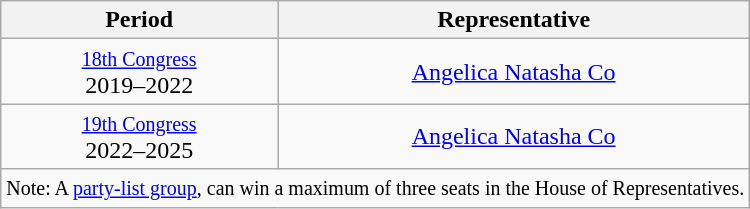<table class="wikitable"; style="text-align:center">
<tr>
<th>Period</th>
<th>Representative</th>
</tr>
<tr>
<td><small><a href='#'>18th Congress</a></small><br>2019–2022</td>
<td><a href='#'>Angelica Natasha Co</a></td>
</tr>
<tr>
<td><small><a href='#'>19th Congress</a></small><br>2022–2025</td>
<td><a href='#'>Angelica Natasha Co</a></td>
</tr>
<tr>
<td colspan=2><small>Note: A <a href='#'>party-list group</a>, can win a maximum of three seats in the House of Representatives.</small></td>
</tr>
</table>
